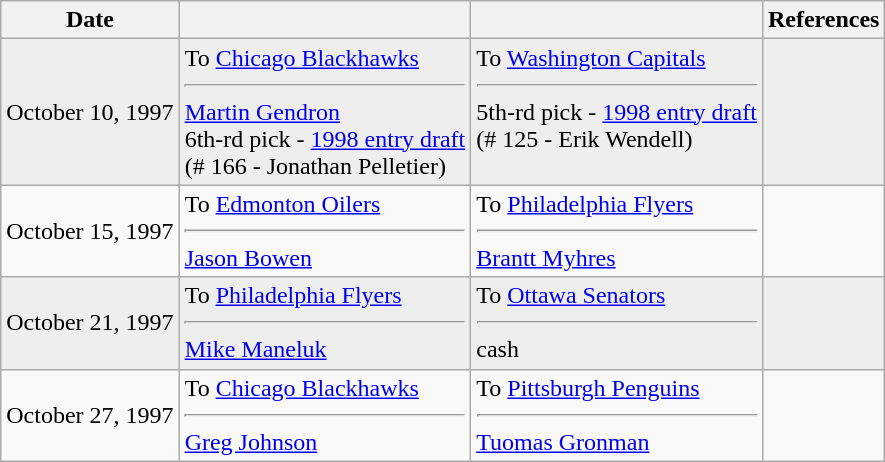<table class="wikitable">
<tr>
<th>Date</th>
<th></th>
<th></th>
<th>References</th>
</tr>
<tr bgcolor="#eeeeee">
<td>October 10, 1997</td>
<td valign="top">To <a href='#'>Chicago Blackhawks</a><hr><a href='#'>Martin Gendron</a><br>6th-rd pick - <a href='#'>1998 entry draft</a><br>(# 166 - Jonathan Pelletier)</td>
<td valign="top">To <a href='#'>Washington Capitals</a><hr>5th-rd pick - <a href='#'>1998 entry draft</a><br>(# 125 - Erik Wendell)</td>
<td></td>
</tr>
<tr>
<td>October 15, 1997</td>
<td valign="top">To <a href='#'>Edmonton Oilers</a><hr><a href='#'>Jason Bowen</a></td>
<td valign="top">To <a href='#'>Philadelphia Flyers</a><hr><a href='#'>Brantt Myhres</a></td>
<td></td>
</tr>
<tr bgcolor="#eeeeee">
<td>October 21, 1997</td>
<td valign="top">To <a href='#'>Philadelphia Flyers</a><hr><a href='#'>Mike Maneluk</a></td>
<td valign="top">To <a href='#'>Ottawa Senators</a><hr>cash</td>
<td></td>
</tr>
<tr>
<td>October 27, 1997</td>
<td valign="top">To <a href='#'>Chicago Blackhawks</a><hr><a href='#'>Greg Johnson</a></td>
<td valign="top">To <a href='#'>Pittsburgh Penguins</a><hr><a href='#'>Tuomas Gronman</a></td>
<td></td>
</tr>
</table>
